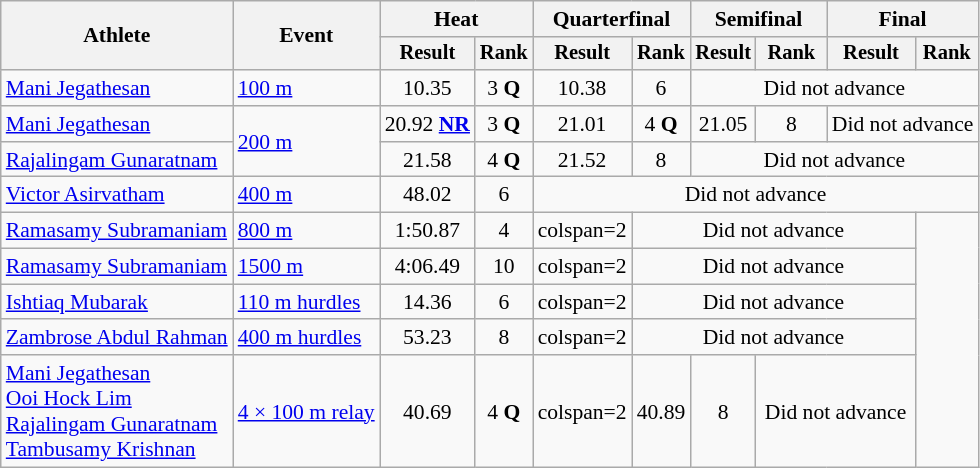<table class="wikitable" style="font-size:90%">
<tr>
<th rowspan="2">Athlete</th>
<th rowspan="2">Event</th>
<th colspan="2">Heat</th>
<th colspan="2">Quarterfinal</th>
<th colspan="2">Semifinal</th>
<th colspan="2">Final</th>
</tr>
<tr style="font-size:95%">
<th>Result</th>
<th>Rank</th>
<th>Result</th>
<th>Rank</th>
<th>Result</th>
<th>Rank</th>
<th>Result</th>
<th>Rank</th>
</tr>
<tr align=center>
<td align=left><a href='#'>Mani Jegathesan</a></td>
<td align=left><a href='#'>100 m</a></td>
<td>10.35</td>
<td>3 <strong>Q</strong></td>
<td>10.38</td>
<td>6</td>
<td colspan=4>Did not advance</td>
</tr>
<tr align=center>
<td align=left><a href='#'>Mani Jegathesan</a></td>
<td align=left rowspan=2><a href='#'>200 m</a></td>
<td>20.92 <strong><a href='#'>NR</a></strong></td>
<td>3 <strong>Q</strong></td>
<td>21.01</td>
<td>4 <strong>Q</strong></td>
<td>21.05</td>
<td>8</td>
<td colspan=2>Did not advance</td>
</tr>
<tr align=center>
<td align=left><a href='#'>Rajalingam Gunaratnam</a></td>
<td>21.58</td>
<td>4 <strong>Q</strong></td>
<td>21.52</td>
<td>8</td>
<td colspan=4>Did not advance</td>
</tr>
<tr align=center>
<td align=left><a href='#'>Victor Asirvatham</a></td>
<td align=left><a href='#'>400 m</a></td>
<td>48.02</td>
<td>6</td>
<td colspan=6>Did not advance</td>
</tr>
<tr align=center>
<td align=left><a href='#'>Ramasamy Subramaniam</a></td>
<td align=left><a href='#'>800 m</a></td>
<td>1:50.87</td>
<td>4</td>
<td>colspan=2 </td>
<td colspan=4>Did not advance</td>
</tr>
<tr align=center>
<td align=left><a href='#'>Ramasamy Subramaniam</a></td>
<td align=left><a href='#'>1500 m</a></td>
<td>4:06.49</td>
<td>10</td>
<td>colspan=2 </td>
<td colspan=4>Did not advance</td>
</tr>
<tr align=center>
<td align=left><a href='#'>Ishtiaq Mubarak</a></td>
<td align=left><a href='#'>110 m hurdles</a></td>
<td>14.36</td>
<td>6</td>
<td>colspan=2 </td>
<td colspan=4>Did not advance</td>
</tr>
<tr align=center>
<td align=left><a href='#'>Zambrose Abdul Rahman</a></td>
<td align=left><a href='#'>400 m hurdles</a></td>
<td>53.23</td>
<td>8</td>
<td>colspan=2 </td>
<td colspan=4>Did not advance</td>
</tr>
<tr align=center>
<td align=left><a href='#'>Mani Jegathesan</a><br><a href='#'>Ooi Hock Lim</a><br><a href='#'>Rajalingam Gunaratnam</a><br><a href='#'>Tambusamy Krishnan</a></td>
<td align=left><a href='#'>4 × 100 m relay</a></td>
<td>40.69</td>
<td>4 <strong>Q</strong></td>
<td>colspan=2 </td>
<td>40.89</td>
<td>8</td>
<td colspan=2>Did not advance</td>
</tr>
</table>
